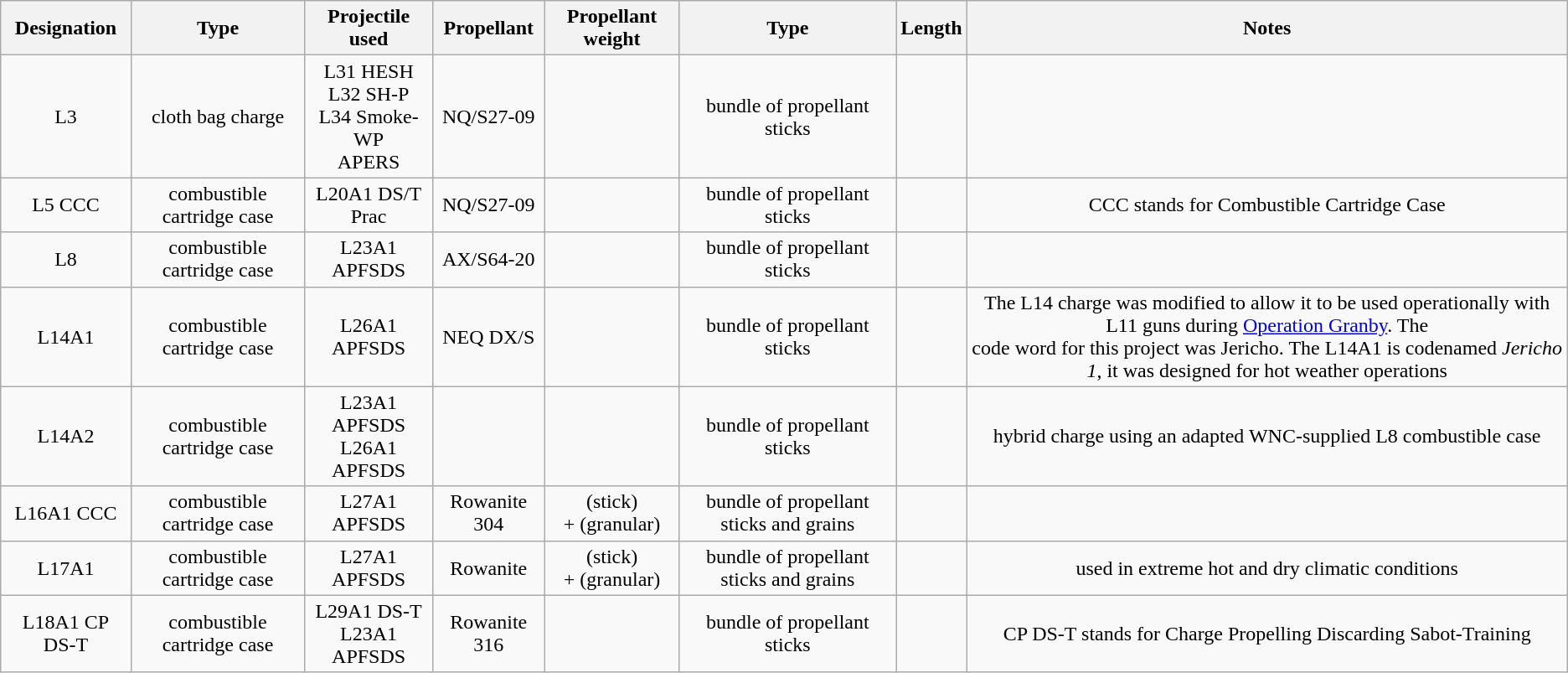<table class="wikitable sortable" style="text-align: center; height: 200px;">
<tr>
<th>Designation</th>
<th>Type</th>
<th>Projectile used</th>
<th>Propellant</th>
<th>Propellant weight</th>
<th>Type</th>
<th>Length</th>
<th>Notes</th>
</tr>
<tr>
<td>L3</td>
<td>cloth bag charge</td>
<td>L31 HESH<br>L32 SH-P<br>L34 Smoke-WP<br>APERS</td>
<td>NQ/S27-09</td>
<td></td>
<td>bundle of propellant sticks</td>
<td></td>
<td></td>
</tr>
<tr>
<td>L5 CCC</td>
<td>combustible cartridge case</td>
<td>L20A1 DS/T Prac</td>
<td>NQ/S27-09</td>
<td></td>
<td>bundle of propellant sticks</td>
<td></td>
<td>CCC stands for Combustible Cartridge Case</td>
</tr>
<tr>
<td>L8</td>
<td>combustible cartridge case</td>
<td>L23A1 APFSDS</td>
<td>AX/S64-20</td>
<td></td>
<td>bundle of propellant sticks</td>
<td></td>
<td></td>
</tr>
<tr>
<td>L14A1</td>
<td>combustible cartridge case</td>
<td>L26A1 APFSDS</td>
<td>NEQ DX/S</td>
<td></td>
<td>bundle of propellant sticks</td>
<td></td>
<td>The L14 charge was modified to allow it to be used operationally with L11 guns during <a href='#'>Operation Granby</a>. The<br>code word for this project was Jericho. The L14A1 is codenamed <em>Jericho 1</em>, it was designed for hot weather operations</td>
</tr>
<tr>
<td>L14A2</td>
<td>combustible cartridge case</td>
<td>L23A1 APFSDS<br>L26A1 APFSDS</td>
<td></td>
<td></td>
<td>bundle of propellant sticks</td>
<td></td>
<td>hybrid charge using an adapted WNC-supplied L8 combustible case</td>
</tr>
<tr>
<td>L16A1 CCC</td>
<td>combustible cartridge case</td>
<td>L27A1 APFSDS</td>
<td>Rowanite 304</td>
<td> (stick)<br> +  (granular)</td>
<td>bundle of propellant sticks and grains</td>
<td></td>
<td></td>
</tr>
<tr>
<td>L17A1</td>
<td>combustible cartridge case</td>
<td>L27A1 APFSDS</td>
<td>Rowanite</td>
<td> (stick)<br> +  (granular)</td>
<td>bundle of propellant sticks and grains</td>
<td></td>
<td>used in extreme hot and dry climatic conditions</td>
</tr>
<tr>
<td>L18A1 CP DS-T</td>
<td>combustible cartridge case</td>
<td>L29A1 DS-T<br>L23A1 APFSDS</td>
<td>Rowanite 316</td>
<td></td>
<td>bundle of propellant sticks</td>
<td></td>
<td>CP DS-T stands for Charge Propelling Discarding Sabot-Training</td>
</tr>
</table>
